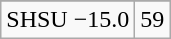<table class="wikitable">
<tr align="center">
</tr>
<tr align="center">
<td>SHSU −15.0</td>
<td>59</td>
</tr>
</table>
